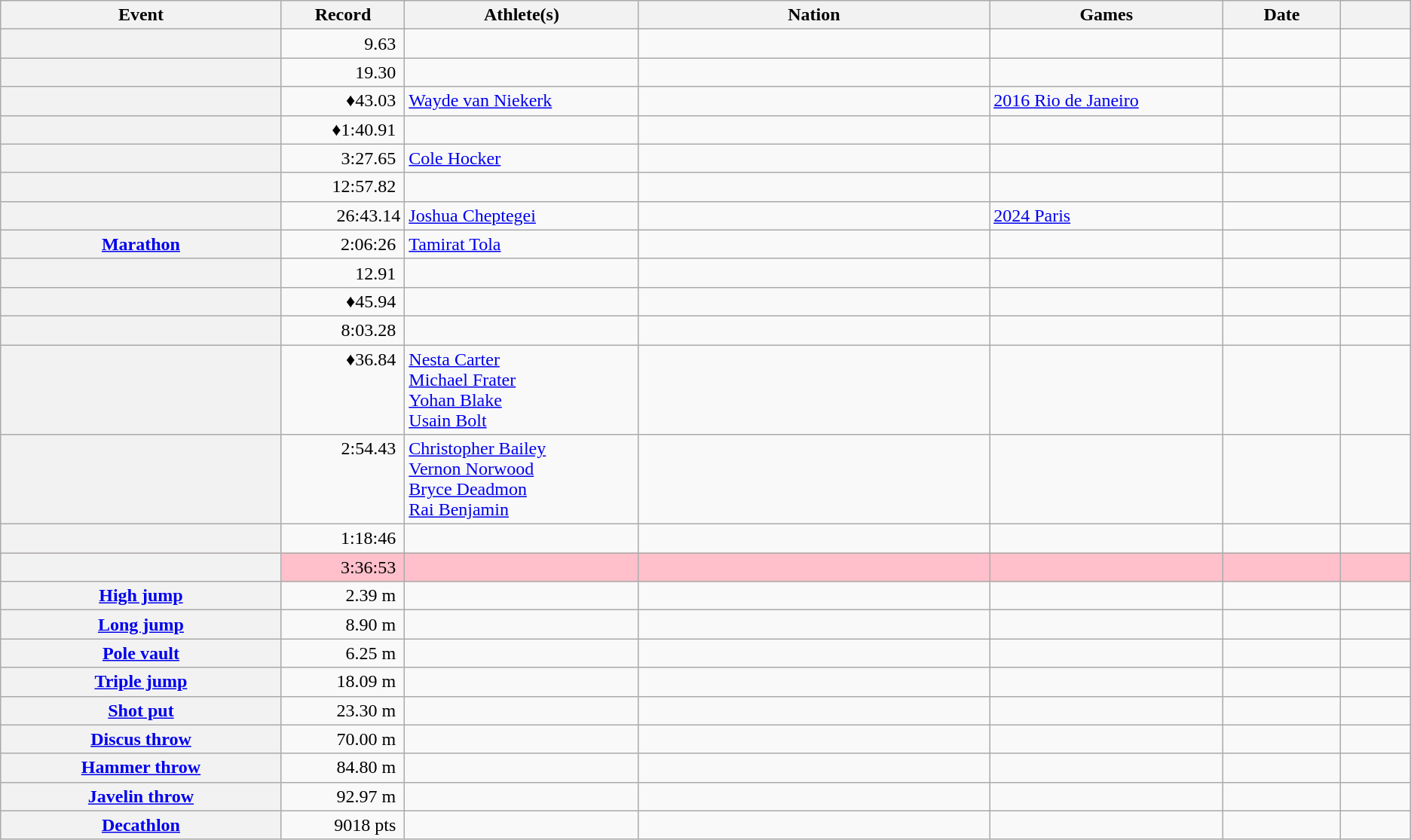<table class="wikitable sortable plainrowheaders">
<tr>
<th scope="col" width=12%>Event</th>
<th class="unsortable" width=5%>Record</th>
<th scope="col" width=10%>Athlete(s)</th>
<th scope="col" width=15%>Nation</th>
<th scope="col" width=10%>Games</th>
<th scope="col" width=5%>Date</th>
<th scope="col" class="unsortable" width=3%></th>
</tr>
<tr>
<th scope="row"></th>
<td align=right>9.63 </td>
<td></td>
<td></td>
<td></td>
<td></td>
<td align=center></td>
</tr>
<tr>
<th scope="row"></th>
<td align=right>19.30 </td>
<td></td>
<td></td>
<td></td>
<td></td>
<td align=center></td>
</tr>
<tr>
<th scope="row"></th>
<td align="right">♦43.03 </td>
<td><a href='#'>Wayde van Niekerk</a></td>
<td></td>
<td><a href='#'>2016 Rio de Janeiro</a></td>
<td></td>
<td align=center></td>
</tr>
<tr>
<th scope="row"></th>
<td align=right>♦1:40.91 </td>
<td></td>
<td></td>
<td></td>
<td></td>
<td align=center></td>
</tr>
<tr>
<th scope="row"></th>
<td align=right>3:27.65 </td>
<td><a href='#'>Cole Hocker</a></td>
<td></td>
<td></td>
<td></td>
<td align=center></td>
</tr>
<tr>
<th scope="row"></th>
<td align=right>12:57.82 </td>
<td></td>
<td></td>
<td></td>
<td></td>
<td align=center></td>
</tr>
<tr>
<th scope="row"></th>
<td align=right>26:43.14</td>
<td><a href='#'>Joshua Cheptegei</a></td>
<td></td>
<td><a href='#'>2024 Paris</a></td>
<td></td>
<td align=center></td>
</tr>
<tr>
<th scope="row"><a href='#'>Marathon</a></th>
<td align=right>2:06:26 </td>
<td><a href='#'>Tamirat Tola</a></td>
<td></td>
<td></td>
<td></td>
<td align=center></td>
</tr>
<tr>
<th scope="row"></th>
<td align=right>12.91 </td>
<td></td>
<td></td>
<td></td>
<td></td>
<td align=center></td>
</tr>
<tr>
<th scope="row"></th>
<td align=right>♦45.94 </td>
<td></td>
<td></td>
<td></td>
<td></td>
<td align=center></td>
</tr>
<tr>
<th scope="row"></th>
<td align=right>8:03.28 </td>
<td></td>
<td></td>
<td></td>
<td></td>
<td align=center></td>
</tr>
<tr valign=top>
<th scope="row"></th>
<td align=right>♦36.84 </td>
<td><a href='#'>Nesta Carter</a><br><a href='#'>Michael Frater</a><br><a href='#'>Yohan Blake</a><br><a href='#'>Usain Bolt</a></td>
<td></td>
<td></td>
<td></td>
<td align=center></td>
</tr>
<tr valign=top>
<th scope="row"></th>
<td align=right>2:54.43 </td>
<td><a href='#'>Christopher Bailey</a><br><a href='#'>Vernon Norwood</a><br><a href='#'>Bryce Deadmon</a><br><a href='#'>Rai Benjamin</a></td>
<td></td>
<td></td>
<td></td>
<td align=center></td>
</tr>
<tr>
<th scope="row"></th>
<td align=right>1:18:46 </td>
<td></td>
<td></td>
<td></td>
<td></td>
<td align=center></td>
</tr>
<tr style="background:pink">
<th scope="row"></th>
<td align=right>3:36:53 </td>
<td></td>
<td></td>
<td></td>
<td></td>
<td align=center></td>
</tr>
<tr>
<th scope="row"><a href='#'>High jump</a></th>
<td align=right>2.39 m </td>
<td></td>
<td></td>
<td></td>
<td></td>
<td align=center></td>
</tr>
<tr>
<th scope="row"><a href='#'>Long jump</a></th>
<td align=right>8.90 m </td>
<td></td>
<td></td>
<td></td>
<td></td>
<td align=center></td>
</tr>
<tr>
<th scope="row"><a href='#'>Pole vault</a></th>
<td align="right">6.25 m </td>
<td></td>
<td></td>
<td></td>
<td></td>
<td align=center></td>
</tr>
<tr>
<th scope="row"><a href='#'>Triple jump</a></th>
<td align=right>18.09 m </td>
<td></td>
<td></td>
<td></td>
<td></td>
<td align=center></td>
</tr>
<tr>
<th scope="row"><a href='#'>Shot put</a></th>
<td align=right>23.30 m </td>
<td></td>
<td></td>
<td></td>
<td></td>
<td align=center></td>
</tr>
<tr>
<th scope="row"><a href='#'>Discus throw</a></th>
<td align=right>70.00 m </td>
<td></td>
<td></td>
<td></td>
<td></td>
<td align=center></td>
</tr>
<tr>
<th scope="row"><a href='#'>Hammer throw</a></th>
<td align=right>84.80 m </td>
<td></td>
<td></td>
<td></td>
<td></td>
<td align=center></td>
</tr>
<tr>
<th scope="row"><a href='#'>Javelin throw</a></th>
<td align=right>92.97 m </td>
<td></td>
<td></td>
<td></td>
<td></td>
<td align=center></td>
</tr>
<tr>
<th scope="row"><a href='#'>Decathlon</a></th>
<td align=right>9018 pts </td>
<td></td>
<td></td>
<td></td>
<td></td>
<td align=center></td>
</tr>
</table>
